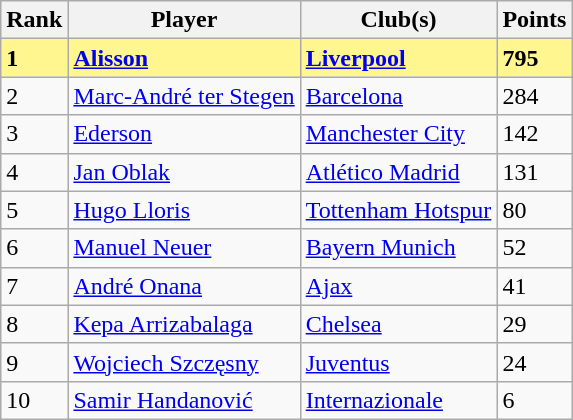<table class="wikitable plainrowheaders sortable">
<tr>
<th>Rank</th>
<th>Player</th>
<th>Club(s)</th>
<th>Points</th>
</tr>
<tr style="background-color: #FFF68F; font-weight: bold;">
<td>1</td>
<td> <a href='#'>Alisson</a></td>
<td> <a href='#'>Liverpool</a></td>
<td>795</td>
</tr>
<tr>
<td>2</td>
<td> <a href='#'>Marc-André ter Stegen</a></td>
<td> <a href='#'>Barcelona</a></td>
<td>284</td>
</tr>
<tr>
<td>3</td>
<td> <a href='#'>Ederson</a></td>
<td> <a href='#'>Manchester City</a></td>
<td>142</td>
</tr>
<tr>
<td>4</td>
<td> <a href='#'>Jan Oblak</a></td>
<td> <a href='#'>Atlético Madrid</a></td>
<td>131</td>
</tr>
<tr>
<td>5</td>
<td> <a href='#'>Hugo Lloris</a></td>
<td> <a href='#'>Tottenham Hotspur</a></td>
<td>80</td>
</tr>
<tr>
<td>6</td>
<td> <a href='#'>Manuel Neuer</a></td>
<td> <a href='#'>Bayern Munich</a></td>
<td>52</td>
</tr>
<tr>
<td>7</td>
<td> <a href='#'>André Onana</a></td>
<td> <a href='#'>Ajax</a></td>
<td>41</td>
</tr>
<tr>
<td>8</td>
<td> <a href='#'>Kepa Arrizabalaga</a></td>
<td> <a href='#'>Chelsea</a></td>
<td>29</td>
</tr>
<tr>
<td>9</td>
<td> <a href='#'>Wojciech Szczęsny</a></td>
<td> <a href='#'>Juventus</a></td>
<td>24</td>
</tr>
<tr>
<td>10</td>
<td> <a href='#'>Samir Handanović</a></td>
<td> <a href='#'>Internazionale</a></td>
<td>6</td>
</tr>
</table>
